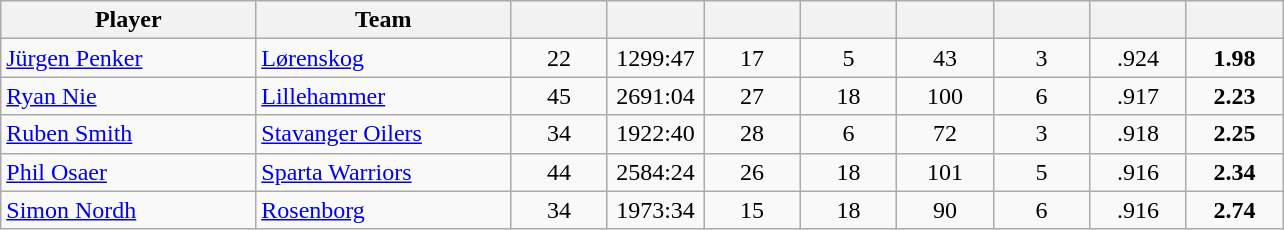<table class="wikitable sortable" style="text-align:center">
<tr>
<th bgcolor="#DDDDFF" width="18.5%">Player</th>
<th bgcolor="#DDDDFF" width="18.5%">Team</th>
<th bgcolor="#DDDDFF" width="7%"></th>
<th bgcolor="#DDDDFF" width="7%"></th>
<th bgcolor="#DDDDFF" width="7%"></th>
<th bgcolor="#DDDDFF" width="7%"></th>
<th bgcolor="#DDDDFF" width="7%"></th>
<th bgcolor="#DDDDFF" width="7%"></th>
<th bgcolor="#DDDDFF" width="7%"></th>
<th bgcolor="#DDDDFF" width="7%"></th>
</tr>
<tr>
<td align=left> <a href='#'>Jürgen Penker</a></td>
<td align=left><a href='#'>Lørenskog</a></td>
<td>22</td>
<td>1299:47</td>
<td>17</td>
<td>5</td>
<td>43</td>
<td>3</td>
<td>.924</td>
<td><strong>1.98</strong></td>
</tr>
<tr>
<td align=left> <a href='#'>Ryan Nie</a></td>
<td align=left><a href='#'>Lillehammer</a></td>
<td>45</td>
<td>2691:04</td>
<td>27</td>
<td>18</td>
<td>100</td>
<td>6</td>
<td>.917</td>
<td><strong>2.23</strong></td>
</tr>
<tr>
<td align=left> <a href='#'>Ruben Smith</a></td>
<td align=left><a href='#'>Stavanger Oilers</a></td>
<td>34</td>
<td>1922:40</td>
<td>28</td>
<td>6</td>
<td>72</td>
<td>3</td>
<td>.918</td>
<td><strong>2.25</strong></td>
</tr>
<tr>
<td align=left> <a href='#'>Phil Osaer</a></td>
<td align=left><a href='#'>Sparta Warriors</a></td>
<td>44</td>
<td>2584:24</td>
<td>26</td>
<td>18</td>
<td>101</td>
<td>5</td>
<td>.916</td>
<td><strong>2.34</strong></td>
</tr>
<tr>
<td align=left> <a href='#'>Simon Nordh</a></td>
<td align=left><a href='#'>Rosenborg</a></td>
<td>34</td>
<td>1973:34</td>
<td>15</td>
<td>18</td>
<td>90</td>
<td>6</td>
<td>.916</td>
<td><strong>2.74</strong></td>
</tr>
</table>
